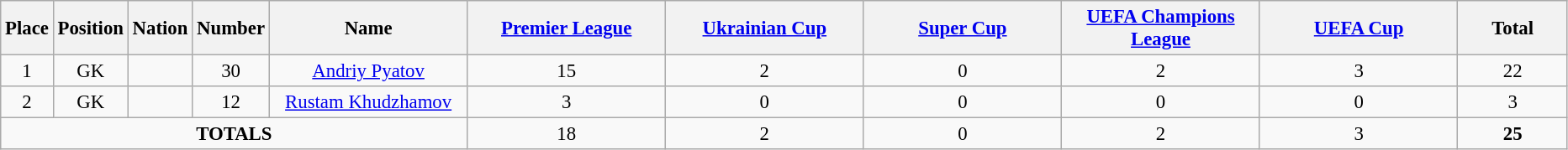<table class="wikitable" style="font-size: 95%; text-align: center;">
<tr>
<th width=20>Place</th>
<th width=20>Position</th>
<th width=20>Nation</th>
<th width=20>Number</th>
<th width=150>Name</th>
<th width=150><a href='#'>Premier League</a></th>
<th width=150><a href='#'>Ukrainian Cup</a></th>
<th width=150><a href='#'>Super Cup</a></th>
<th width=150><a href='#'>UEFA Champions League</a></th>
<th width=150><a href='#'>UEFA Cup</a></th>
<th width=80>Total</th>
</tr>
<tr>
<td>1</td>
<td>GK</td>
<td></td>
<td>30</td>
<td><a href='#'>Andriy Pyatov</a></td>
<td>15</td>
<td>2</td>
<td>0</td>
<td>2</td>
<td>3</td>
<td>22</td>
</tr>
<tr>
<td>2</td>
<td>GK</td>
<td></td>
<td>12</td>
<td><a href='#'>Rustam Khudzhamov</a></td>
<td>3</td>
<td>0</td>
<td>0</td>
<td>0</td>
<td>0</td>
<td>3</td>
</tr>
<tr>
<td colspan="5"><strong>TOTALS</strong></td>
<td>18</td>
<td>2</td>
<td>0</td>
<td>2</td>
<td>3</td>
<td><strong>25</strong></td>
</tr>
</table>
